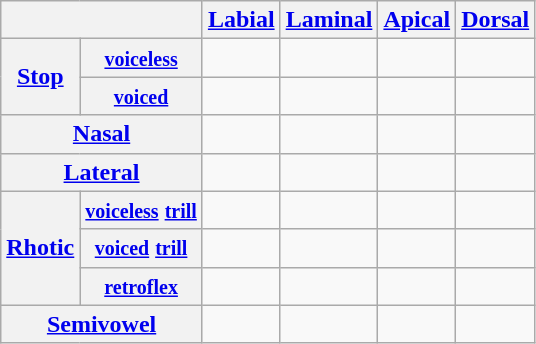<table class="wikitable" style="text-align: center;">
<tr>
<th colspan="2" rowspan="1"></th>
<th><a href='#'>Labial</a></th>
<th><a href='#'>Laminal</a></th>
<th><a href='#'>Apical</a></th>
<th><a href='#'>Dorsal</a></th>
</tr>
<tr>
<th rowspan="2"><a href='#'>Stop</a></th>
<th><a href='#'><small>voiceless</small></a></th>
<td></td>
<td></td>
<td></td>
<td></td>
</tr>
<tr>
<th><a href='#'><small>voiced</small></a></th>
<td></td>
<td></td>
<td></td>
<td></td>
</tr>
<tr>
<th colspan="2"><a href='#'>Nasal</a></th>
<td></td>
<td></td>
<td></td>
<td></td>
</tr>
<tr>
<th colspan="2"><a href='#'>Lateral</a></th>
<td></td>
<td></td>
<td></td>
<td></td>
</tr>
<tr>
<th rowspan="3"><a href='#'>Rhotic</a></th>
<th><a href='#'><small>voiceless</small></a> <a href='#'><small>trill</small></a></th>
<td></td>
<td></td>
<td></td>
<td></td>
</tr>
<tr>
<th><a href='#'><small>voiced</small></a> <a href='#'><small>trill</small></a></th>
<td></td>
<td></td>
<td></td>
<td></td>
</tr>
<tr>
<th><a href='#'><small>retroflex</small></a></th>
<td></td>
<td></td>
<td></td>
<td></td>
</tr>
<tr>
<th colspan="2"><a href='#'>Semivowel</a></th>
<td></td>
<td></td>
<td></td>
<td></td>
</tr>
</table>
